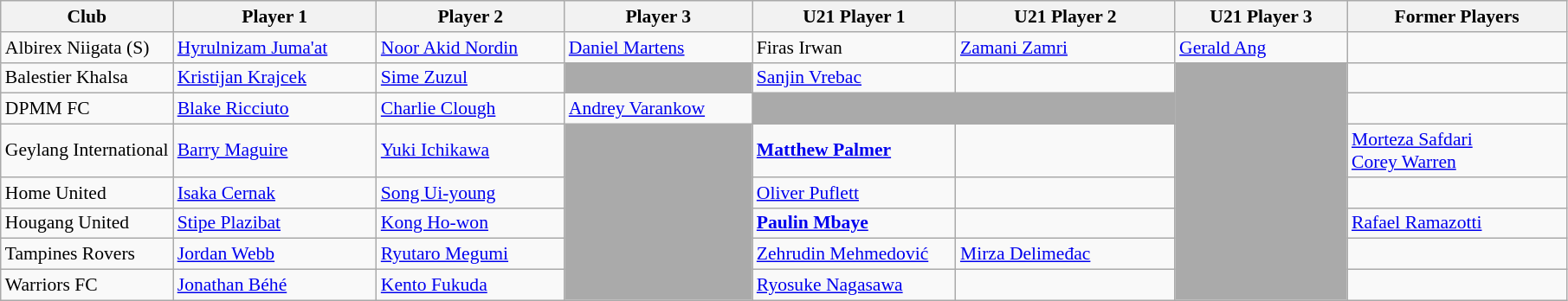<table class="wikitable sortable" style="font-size:90%;">
<tr>
<th style="width:11%">Club</th>
<th style="width:13%">Player 1</th>
<th style="width:12%">Player 2</th>
<th style="width:12%">Player 3</th>
<th style="width:13%">U21 Player 1</th>
<th style="width:14%">U21 Player 2</th>
<th style="width:11%">U21 Player 3</th>
<th style="width:15%">Former Players</th>
</tr>
<tr>
<td>Albirex Niigata (S)</td>
<td> <a href='#'>Hyrulnizam Juma'at</a></td>
<td> <a href='#'>Noor Akid Nordin</a></td>
<td> <a href='#'>Daniel Martens</a></td>
<td> Firas Irwan</td>
<td> <a href='#'>Zamani Zamri</a></td>
<td> <a href='#'>Gerald Ang</a></td>
<td></td>
</tr>
<tr>
<td>Balestier Khalsa</td>
<td> <a href='#'>Kristijan Krajcek</a></td>
<td> <a href='#'>Sime Zuzul</a></td>
<td bgcolor=#aaa></td>
<td> <a href='#'>Sanjin Vrebac</a></td>
<td></td>
<td rowspan="8" bgcolor=#aaa></td>
<td></td>
</tr>
<tr>
<td>DPMM FC</td>
<td> <a href='#'>Blake Ricciuto</a></td>
<td> <a href='#'>Charlie Clough</a></td>
<td> <a href='#'>Andrey Varankow</a></td>
<td colspan="2" bgcolor=#aaa></td>
<td></td>
</tr>
<tr>
<td>Geylang International</td>
<td> <a href='#'>Barry Maguire</a></td>
<td> <a href='#'>Yuki Ichikawa</a></td>
<td rowspan="5" bgcolor=#aaa></td>
<td> <strong><a href='#'>Matthew Palmer</a></strong></td>
<td></td>
<td> <a href='#'>Morteza Safdari</a> <br>  <a href='#'>Corey Warren</a></td>
</tr>
<tr>
<td>Home United</td>
<td> <a href='#'>Isaka Cernak</a></td>
<td> <a href='#'>Song Ui-young</a></td>
<td> <a href='#'>Oliver Puflett</a></td>
<td></td>
<td></td>
</tr>
<tr>
<td>Hougang United</td>
<td> <a href='#'>Stipe Plazibat</a></td>
<td> <a href='#'>Kong Ho-won</a></td>
<td> <strong><a href='#'>Paulin Mbaye</a></strong></td>
<td></td>
<td> <a href='#'>Rafael Ramazotti</a></td>
</tr>
<tr>
<td>Tampines Rovers</td>
<td> <a href='#'>Jordan Webb</a></td>
<td> <a href='#'>Ryutaro Megumi</a></td>
<td> <a href='#'>Zehrudin Mehmedović</a></td>
<td> <a href='#'>Mirza Delimeđac</a></td>
<td></td>
</tr>
<tr>
<td>Warriors FC</td>
<td> <a href='#'>Jonathan Béhé</a></td>
<td> <a href='#'>Kento Fukuda</a></td>
<td> <a href='#'>Ryosuke Nagasawa</a></td>
<td></td>
<td></td>
</tr>
</table>
